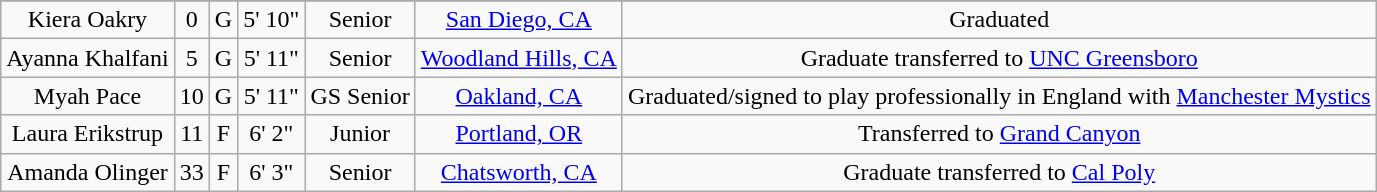<table class="wikitable sortable" style="text-align: center">
<tr align=center>
</tr>
<tr>
<td>Kiera Oakry</td>
<td>0</td>
<td>G</td>
<td>5' 10"</td>
<td> Senior</td>
<td><a href='#'>San Diego, CA</a></td>
<td>Graduated</td>
</tr>
<tr>
<td>Ayanna Khalfani</td>
<td>5</td>
<td>G</td>
<td>5' 11"</td>
<td>Senior</td>
<td><a href='#'>Woodland Hills, CA</a></td>
<td>Graduate transferred to <a href='#'>UNC Greensboro</a></td>
</tr>
<tr>
<td>Myah Pace</td>
<td>10</td>
<td>G</td>
<td>5' 11"</td>
<td>GS Senior</td>
<td><a href='#'>Oakland, CA</a></td>
<td>Graduated/signed to play professionally in England with <a href='#'>Manchester Mystics</a></td>
</tr>
<tr>
<td>Laura Erikstrup</td>
<td>11</td>
<td>F</td>
<td>6' 2"</td>
<td>Junior</td>
<td><a href='#'>Portland, OR</a></td>
<td>Transferred to <a href='#'>Grand Canyon</a></td>
</tr>
<tr>
<td>Amanda Olinger</td>
<td>33</td>
<td>F</td>
<td>6' 3"</td>
<td>Senior</td>
<td><a href='#'>Chatsworth, CA</a></td>
<td>Graduate transferred to <a href='#'>Cal Poly</a></td>
</tr>
</table>
